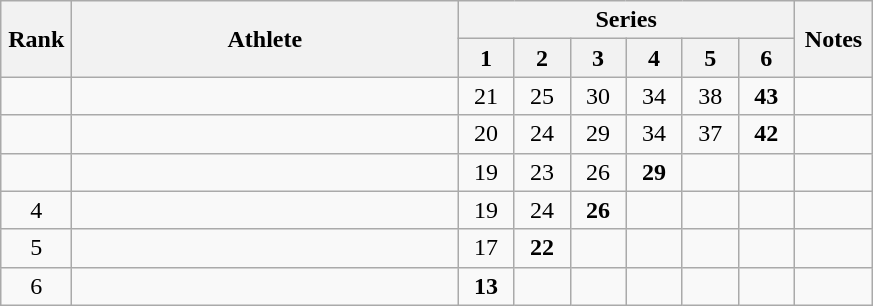<table class="wikitable" style="text-align:center">
<tr>
<th rowspan=2 width=40>Rank</th>
<th rowspan=2 width=250>Athlete</th>
<th colspan=6>Series</th>
<th rowspan=2 width=45>Notes</th>
</tr>
<tr>
<th width=30>1</th>
<th width=30>2</th>
<th width=30>3</th>
<th width=30>4</th>
<th width=30>5</th>
<th width=30>6</th>
</tr>
<tr>
<td></td>
<td align=left></td>
<td>21</td>
<td>25</td>
<td>30</td>
<td>34</td>
<td>38</td>
<td><strong>43</strong></td>
<td></td>
</tr>
<tr>
<td></td>
<td align=left></td>
<td>20</td>
<td>24</td>
<td>29</td>
<td>34</td>
<td>37</td>
<td><strong>42</strong></td>
<td></td>
</tr>
<tr>
<td></td>
<td align=left></td>
<td>19</td>
<td>23</td>
<td>26</td>
<td><strong>29</strong></td>
<td></td>
<td></td>
<td></td>
</tr>
<tr>
<td>4</td>
<td align=left></td>
<td>19</td>
<td>24</td>
<td><strong>26</strong></td>
<td></td>
<td></td>
<td></td>
<td></td>
</tr>
<tr>
<td>5</td>
<td align=left></td>
<td>17</td>
<td><strong>22</strong></td>
<td></td>
<td></td>
<td></td>
<td></td>
<td></td>
</tr>
<tr>
<td>6</td>
<td align=left></td>
<td><strong>13</strong></td>
<td></td>
<td></td>
<td></td>
<td></td>
<td></td>
<td></td>
</tr>
</table>
